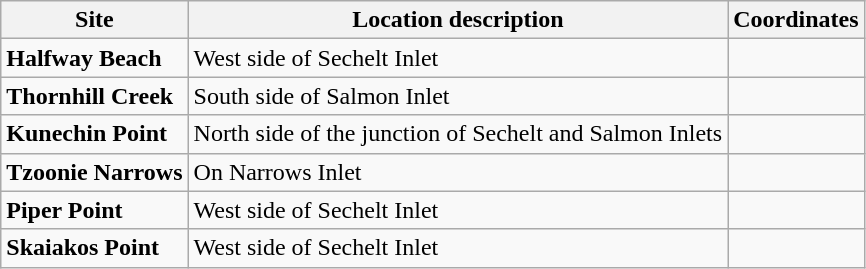<table class="wikitable">
<tr>
<th>Site</th>
<th>Location description</th>
<th>Coordinates</th>
</tr>
<tr>
<td><strong>Halfway Beach</strong></td>
<td>West side of Sechelt Inlet</td>
<td></td>
</tr>
<tr>
<td><strong>Thornhill Creek</strong></td>
<td>South side of Salmon Inlet</td>
<td></td>
</tr>
<tr>
<td><strong>Kunechin Point</strong></td>
<td>North side of the junction of Sechelt and Salmon Inlets</td>
<td></td>
</tr>
<tr>
<td><strong>Tzoonie Narrows</strong></td>
<td>On Narrows Inlet</td>
<td></td>
</tr>
<tr>
<td><strong>Piper Point</strong></td>
<td>West side of Sechelt Inlet</td>
<td></td>
</tr>
<tr>
<td><strong>Skaiakos Point</strong></td>
<td>West side of Sechelt Inlet</td>
<td></td>
</tr>
</table>
